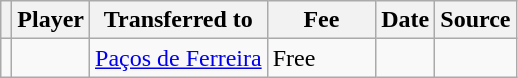<table class="wikitable plainrowheaders sortable">
<tr>
<th></th>
<th scope="col">Player</th>
<th>Transferred to</th>
<th style="width: 65px;">Fee</th>
<th scope="col">Date</th>
<th scope="col">Source</th>
</tr>
<tr>
<td align="center"></td>
<td></td>
<td> <a href='#'>Paços de Ferreira</a></td>
<td>Free</td>
<td></td>
<td></td>
</tr>
</table>
